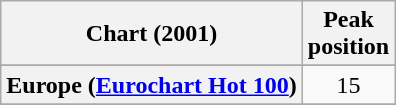<table class="wikitable sortable plainrowheaders" style="text-align:center">
<tr>
<th scope="col">Chart (2001)</th>
<th scope="col">Peak<br>position</th>
</tr>
<tr>
</tr>
<tr>
</tr>
<tr>
</tr>
<tr>
<th scope="row">Europe (<a href='#'>Eurochart Hot 100</a>)</th>
<td>15</td>
</tr>
<tr>
</tr>
<tr>
</tr>
<tr>
</tr>
<tr>
</tr>
<tr>
</tr>
<tr>
</tr>
</table>
